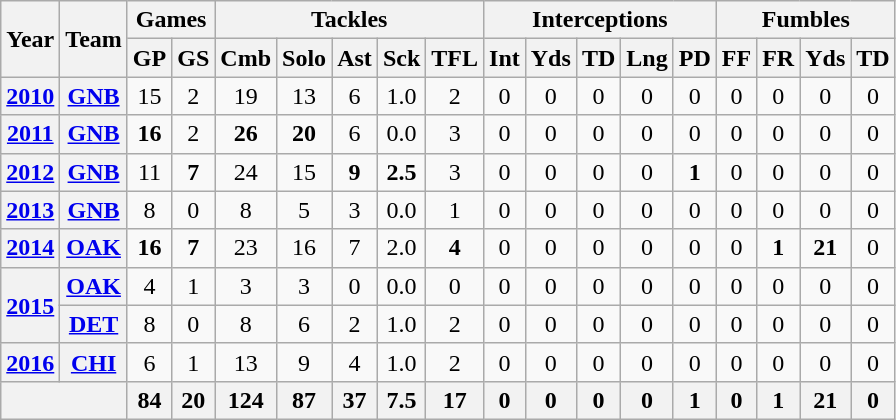<table class="wikitable" style="text-align:center">
<tr>
<th rowspan="2">Year</th>
<th rowspan="2">Team</th>
<th colspan="2">Games</th>
<th colspan="5">Tackles</th>
<th colspan="5">Interceptions</th>
<th colspan="4">Fumbles</th>
</tr>
<tr>
<th>GP</th>
<th>GS</th>
<th>Cmb</th>
<th>Solo</th>
<th>Ast</th>
<th>Sck</th>
<th>TFL</th>
<th>Int</th>
<th>Yds</th>
<th>TD</th>
<th>Lng</th>
<th>PD</th>
<th>FF</th>
<th>FR</th>
<th>Yds</th>
<th>TD</th>
</tr>
<tr>
<th><a href='#'>2010</a></th>
<th><a href='#'>GNB</a></th>
<td>15</td>
<td>2</td>
<td>19</td>
<td>13</td>
<td>6</td>
<td>1.0</td>
<td>2</td>
<td>0</td>
<td>0</td>
<td>0</td>
<td>0</td>
<td>0</td>
<td>0</td>
<td>0</td>
<td>0</td>
<td>0</td>
</tr>
<tr>
<th><a href='#'>2011</a></th>
<th><a href='#'>GNB</a></th>
<td><strong>16</strong></td>
<td>2</td>
<td><strong>26</strong></td>
<td><strong>20</strong></td>
<td>6</td>
<td>0.0</td>
<td>3</td>
<td>0</td>
<td>0</td>
<td>0</td>
<td>0</td>
<td>0</td>
<td>0</td>
<td>0</td>
<td>0</td>
<td>0</td>
</tr>
<tr>
<th><a href='#'>2012</a></th>
<th><a href='#'>GNB</a></th>
<td>11</td>
<td><strong>7</strong></td>
<td>24</td>
<td>15</td>
<td><strong>9</strong></td>
<td><strong>2.5</strong></td>
<td>3</td>
<td>0</td>
<td>0</td>
<td>0</td>
<td>0</td>
<td><strong>1</strong></td>
<td>0</td>
<td>0</td>
<td>0</td>
<td>0</td>
</tr>
<tr>
<th><a href='#'>2013</a></th>
<th><a href='#'>GNB</a></th>
<td>8</td>
<td>0</td>
<td>8</td>
<td>5</td>
<td>3</td>
<td>0.0</td>
<td>1</td>
<td>0</td>
<td>0</td>
<td>0</td>
<td>0</td>
<td>0</td>
<td>0</td>
<td>0</td>
<td>0</td>
<td>0</td>
</tr>
<tr>
<th><a href='#'>2014</a></th>
<th><a href='#'>OAK</a></th>
<td><strong>16</strong></td>
<td><strong>7</strong></td>
<td>23</td>
<td>16</td>
<td>7</td>
<td>2.0</td>
<td><strong>4</strong></td>
<td>0</td>
<td>0</td>
<td>0</td>
<td>0</td>
<td>0</td>
<td>0</td>
<td><strong>1</strong></td>
<td><strong>21</strong></td>
<td>0</td>
</tr>
<tr>
<th rowspan="2"><a href='#'>2015</a></th>
<th><a href='#'>OAK</a></th>
<td>4</td>
<td>1</td>
<td>3</td>
<td>3</td>
<td>0</td>
<td>0.0</td>
<td>0</td>
<td>0</td>
<td>0</td>
<td>0</td>
<td>0</td>
<td>0</td>
<td>0</td>
<td>0</td>
<td>0</td>
<td>0</td>
</tr>
<tr>
<th><a href='#'>DET</a></th>
<td>8</td>
<td>0</td>
<td>8</td>
<td>6</td>
<td>2</td>
<td>1.0</td>
<td>2</td>
<td>0</td>
<td>0</td>
<td>0</td>
<td>0</td>
<td>0</td>
<td>0</td>
<td>0</td>
<td>0</td>
<td>0</td>
</tr>
<tr>
<th><a href='#'>2016</a></th>
<th><a href='#'>CHI</a></th>
<td>6</td>
<td>1</td>
<td>13</td>
<td>9</td>
<td>4</td>
<td>1.0</td>
<td>2</td>
<td>0</td>
<td>0</td>
<td>0</td>
<td>0</td>
<td>0</td>
<td>0</td>
<td>0</td>
<td>0</td>
<td>0</td>
</tr>
<tr>
<th colspan="2"></th>
<th>84</th>
<th>20</th>
<th>124</th>
<th>87</th>
<th>37</th>
<th>7.5</th>
<th>17</th>
<th>0</th>
<th>0</th>
<th>0</th>
<th>0</th>
<th>1</th>
<th>0</th>
<th>1</th>
<th>21</th>
<th>0</th>
</tr>
</table>
